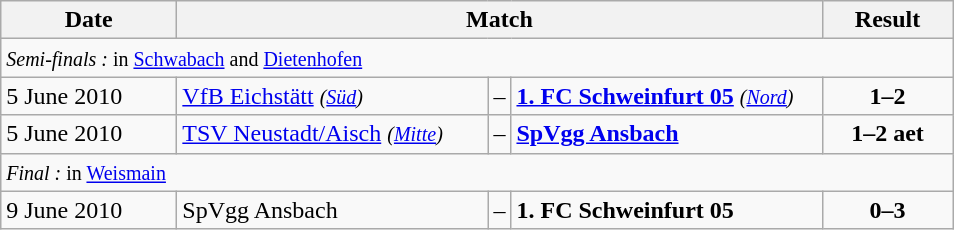<table class="wikitable">
<tr>
<th width="110">Date</th>
<th colspan="3">Match</th>
<th width="80">Result</th>
</tr>
<tr>
<td colspan="5"><small><em>Semi-finals :</em> in <a href='#'>Schwabach</a> and <a href='#'>Dietenhofen</a></small></td>
</tr>
<tr>
<td>5 June 2010</td>
<td width="200"><a href='#'>VfB Eichstätt</a> <small><em>(<a href='#'>Süd</a>)</em></small></td>
<td>–</td>
<td width="200"><strong><a href='#'>1. FC Schweinfurt 05</a></strong> <small><em>(<a href='#'>Nord</a>)</em></small></td>
<td align="center"><strong>1–2</strong></td>
</tr>
<tr>
<td>5 June 2010</td>
<td><a href='#'>TSV Neustadt/Aisch</a> <small><em>(<a href='#'>Mitte</a>)</em></small></td>
<td>–</td>
<td><strong><a href='#'>SpVgg Ansbach</a></strong></td>
<td align="center"><strong>1–2 aet</strong></td>
</tr>
<tr>
<td colspan="5"><small><em>Final :</em> in <a href='#'>Weismain</a></small></td>
</tr>
<tr>
<td>9 June 2010</td>
<td>SpVgg Ansbach</td>
<td>–</td>
<td><strong>1. FC Schweinfurt 05</strong></td>
<td align="center"><strong>0–3</strong></td>
</tr>
</table>
